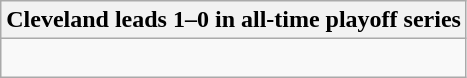<table class="wikitable collapsible collapsed">
<tr>
<th>Cleveland leads 1–0 in all-time playoff series</th>
</tr>
<tr>
<td><br></td>
</tr>
</table>
